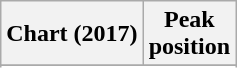<table class="wikitable sortable plainrowheaders">
<tr>
<th>Chart (2017)</th>
<th>Peak<br>position</th>
</tr>
<tr>
</tr>
<tr>
</tr>
</table>
